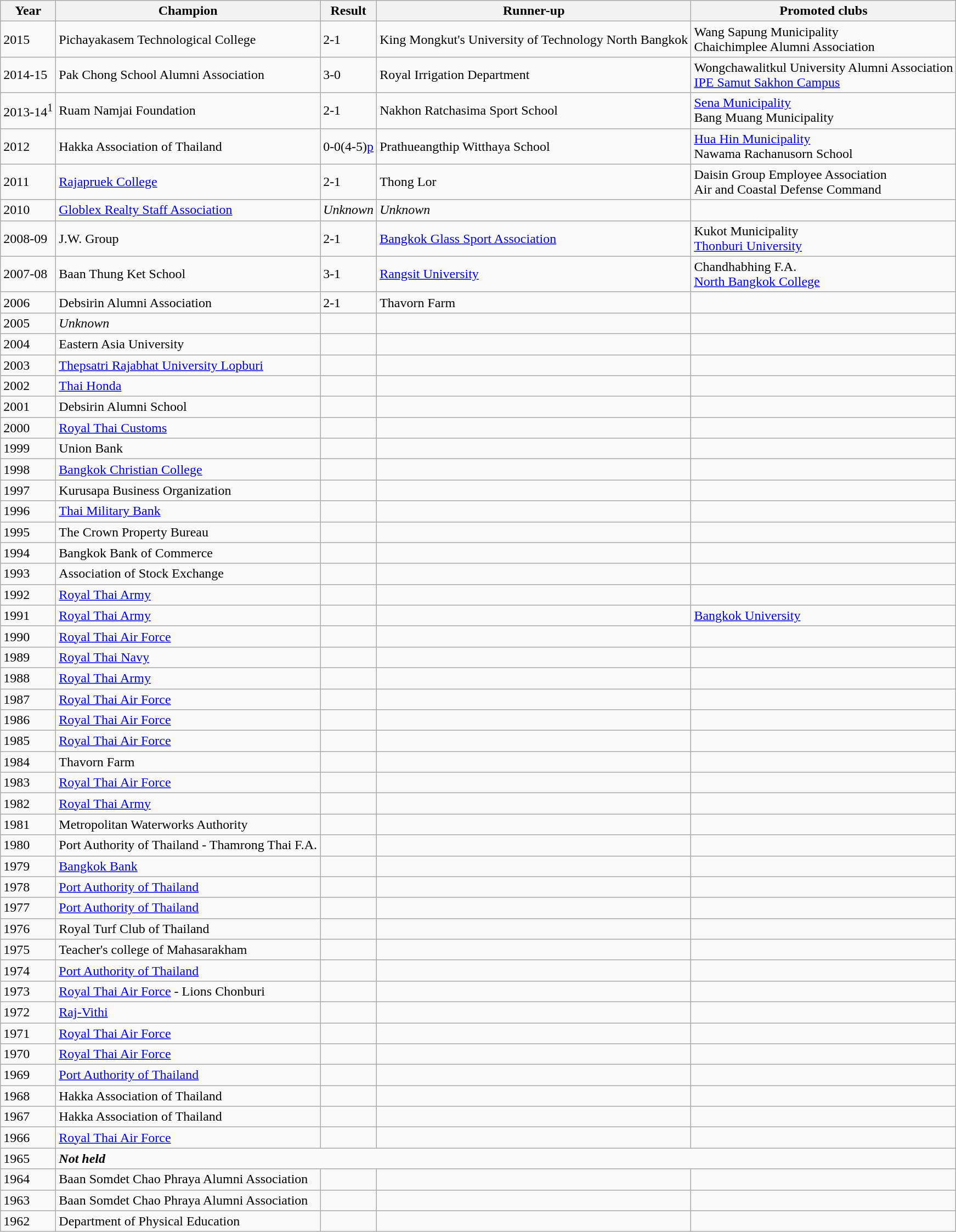<table class="wikitable sortable">
<tr>
<th>Year</th>
<th>Champion</th>
<th>Result</th>
<th>Runner-up</th>
<th>Promoted clubs</th>
</tr>
<tr>
<td>2015</td>
<td>Pichayakasem Technological College</td>
<td>2-1</td>
<td>King Mongkut's University of Technology North Bangkok</td>
<td>Wang Sapung Municipality<br>Chaichimplee Alumni Association</td>
</tr>
<tr>
<td>2014-15</td>
<td>Pak Chong School Alumni Association</td>
<td>3-0</td>
<td>Royal Irrigation Department</td>
<td>Wongchawalitkul University Alumni Association<br><a href='#'>IPE Samut Sakhon Campus</a></td>
</tr>
<tr>
<td>2013-14<sup>1</sup></td>
<td>Ruam Namjai Foundation</td>
<td>2-1</td>
<td>Nakhon Ratchasima Sport School</td>
<td><a href='#'>Sena Municipality</a><br>Bang Muang Municipality</td>
</tr>
<tr>
<td>2012</td>
<td>Hakka Association of Thailand</td>
<td>0-0(4-5)<a href='#'>p</a></td>
<td>Prathueangthip Witthaya School</td>
<td><a href='#'>Hua Hin Municipality</a><br>Nawama Rachanusorn School</td>
</tr>
<tr>
<td>2011</td>
<td><a href='#'>Rajapruek College</a></td>
<td>2-1</td>
<td>Thong Lor</td>
<td>Daisin Group Employee Association<br>Air and Coastal Defense Command</td>
</tr>
<tr>
<td>2010</td>
<td><a href='#'>Globlex Realty Staff Association</a></td>
<td><em>Unknown</em></td>
<td><em>Unknown</em></td>
<td></td>
</tr>
<tr>
<td>2008-09</td>
<td>J.W. Group</td>
<td>2-1</td>
<td><a href='#'>Bangkok Glass Sport Association</a></td>
<td>Kukot Municipality<br><a href='#'>Thonburi University</a></td>
</tr>
<tr>
<td>2007-08</td>
<td>Baan Thung Ket School</td>
<td>3-1</td>
<td><a href='#'>Rangsit University</a></td>
<td>Chandhabhing F.A.<br><a href='#'>North Bangkok College</a></td>
</tr>
<tr>
<td>2006</td>
<td>Debsirin Alumni Association</td>
<td>2-1</td>
<td>Thavorn Farm</td>
<td></td>
</tr>
<tr>
<td>2005</td>
<td><em>Unknown</em></td>
<td></td>
<td></td>
<td></td>
</tr>
<tr>
<td>2004</td>
<td>Eastern Asia University</td>
<td></td>
<td></td>
<td></td>
</tr>
<tr>
<td>2003</td>
<td><a href='#'>Thepsatri Rajabhat University Lopburi</a></td>
<td></td>
<td></td>
<td></td>
</tr>
<tr>
<td>2002</td>
<td><a href='#'>Thai Honda</a></td>
<td></td>
<td></td>
<td></td>
</tr>
<tr>
<td>2001</td>
<td>Debsirin Alumni School</td>
<td></td>
<td></td>
<td></td>
</tr>
<tr>
<td>2000</td>
<td><a href='#'>Royal Thai Customs</a></td>
<td></td>
<td></td>
<td></td>
</tr>
<tr>
<td>1999</td>
<td>Union Bank</td>
<td></td>
<td></td>
<td></td>
</tr>
<tr>
<td>1998</td>
<td><a href='#'>Bangkok Christian College</a></td>
<td></td>
<td></td>
<td></td>
</tr>
<tr>
<td>1997</td>
<td>Kurusapa Business Organization</td>
<td></td>
<td></td>
<td></td>
</tr>
<tr>
<td>1996</td>
<td><a href='#'>Thai Military Bank</a></td>
<td></td>
<td></td>
<td></td>
</tr>
<tr>
<td>1995</td>
<td>The Crown Property Bureau</td>
<td></td>
<td></td>
<td></td>
</tr>
<tr>
<td>1994</td>
<td>Bangkok Bank of Commerce</td>
<td></td>
<td></td>
<td></td>
</tr>
<tr>
<td>1993</td>
<td>Association of Stock Exchange</td>
<td></td>
<td></td>
<td></td>
</tr>
<tr>
<td>1992</td>
<td><a href='#'>Royal Thai Army</a></td>
<td></td>
<td></td>
<td></td>
</tr>
<tr>
<td>1991</td>
<td><a href='#'>Royal Thai Army</a></td>
<td></td>
<td></td>
<td><a href='#'>Bangkok University</a></td>
</tr>
<tr>
<td>1990</td>
<td><a href='#'>Royal Thai Air Force</a></td>
<td></td>
<td></td>
<td></td>
</tr>
<tr>
<td>1989</td>
<td><a href='#'>Royal Thai Navy</a></td>
<td></td>
<td></td>
<td></td>
</tr>
<tr>
<td>1988</td>
<td><a href='#'>Royal Thai Army</a></td>
<td></td>
<td></td>
<td></td>
</tr>
<tr>
<td>1987</td>
<td><a href='#'>Royal Thai Air Force</a></td>
<td></td>
<td></td>
<td></td>
</tr>
<tr>
<td>1986</td>
<td><a href='#'>Royal Thai Air Force</a></td>
<td></td>
<td></td>
<td></td>
</tr>
<tr>
<td>1985</td>
<td><a href='#'>Royal Thai Air Force</a></td>
<td></td>
<td></td>
<td></td>
</tr>
<tr>
<td>1984</td>
<td>Thavorn Farm</td>
<td></td>
<td></td>
<td></td>
</tr>
<tr>
<td>1983</td>
<td><a href='#'>Royal Thai Air Force</a></td>
<td></td>
<td></td>
<td></td>
</tr>
<tr>
<td>1982</td>
<td><a href='#'>Royal Thai Army</a></td>
<td></td>
<td></td>
<td></td>
</tr>
<tr>
<td>1981</td>
<td>Metropolitan Waterworks Authority</td>
<td></td>
<td></td>
<td></td>
</tr>
<tr>
<td>1980</td>
<td>Port Authority of Thailand - Thamrong Thai F.A.</td>
<td></td>
<td></td>
<td></td>
</tr>
<tr>
<td>1979</td>
<td><a href='#'>Bangkok Bank</a></td>
<td></td>
<td></td>
<td></td>
</tr>
<tr>
<td>1978</td>
<td><a href='#'>Port Authority of Thailand</a></td>
<td></td>
<td></td>
<td></td>
</tr>
<tr>
<td>1977</td>
<td><a href='#'>Port Authority of Thailand</a></td>
<td></td>
<td></td>
<td></td>
</tr>
<tr>
<td>1976</td>
<td>Royal Turf Club of Thailand</td>
<td></td>
<td></td>
<td></td>
</tr>
<tr>
<td>1975</td>
<td>Teacher's college of Mahasarakham</td>
<td></td>
<td></td>
<td></td>
</tr>
<tr>
<td>1974</td>
<td><a href='#'>Port Authority of Thailand</a></td>
<td></td>
<td></td>
<td></td>
</tr>
<tr>
<td>1973</td>
<td><a href='#'>Royal Thai Air Force</a> - Lions Chonburi</td>
<td></td>
<td></td>
<td></td>
</tr>
<tr>
<td>1972</td>
<td><a href='#'>Raj-Vithi</a></td>
<td></td>
<td></td>
<td></td>
</tr>
<tr>
<td>1971</td>
<td><a href='#'>Royal Thai Air Force</a></td>
<td></td>
<td></td>
<td></td>
</tr>
<tr>
<td>1970</td>
<td><a href='#'>Royal Thai Air Force</a></td>
<td></td>
<td></td>
<td></td>
</tr>
<tr>
<td>1969</td>
<td><a href='#'>Port Authority of Thailand</a></td>
<td></td>
<td></td>
<td></td>
</tr>
<tr>
<td>1968</td>
<td>Hakka Association of Thailand</td>
<td></td>
<td></td>
<td></td>
</tr>
<tr>
<td>1967</td>
<td>Hakka Association of Thailand</td>
<td></td>
<td></td>
<td></td>
</tr>
<tr>
<td>1966</td>
<td><a href='#'>Royal Thai Air Force</a></td>
<td></td>
<td></td>
<td></td>
</tr>
<tr>
<td>1965</td>
<td colspan="4"><strong><em>Not held</em></strong></td>
</tr>
<tr>
<td>1964</td>
<td>Baan Somdet Chao Phraya Alumni Association</td>
<td></td>
<td></td>
<td></td>
</tr>
<tr>
<td>1963</td>
<td>Baan Somdet Chao Phraya Alumni Association</td>
<td></td>
<td></td>
<td></td>
</tr>
<tr>
<td>1962</td>
<td>Department of Physical Education</td>
<td></td>
<td></td>
<td></td>
</tr>
</table>
